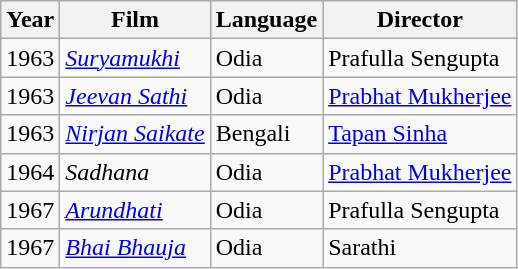<table class="wikitable">
<tr>
<th>Year</th>
<th>Film</th>
<th>Language</th>
<th>Director</th>
</tr>
<tr>
<td>1963</td>
<td><em><a href='#'>Suryamukhi</a></em></td>
<td>Odia</td>
<td>Prafulla Sengupta</td>
</tr>
<tr>
<td>1963</td>
<td><em><a href='#'>Jeevan Sathi</a></em></td>
<td>Odia</td>
<td><a href='#'>Prabhat Mukherjee</a></td>
</tr>
<tr>
<td>1963</td>
<td><em><a href='#'>Nirjan Saikate</a></em></td>
<td>Bengali</td>
<td><a href='#'>Tapan Sinha</a></td>
</tr>
<tr>
<td>1964</td>
<td><em>Sadhana</em></td>
<td>Odia</td>
<td><a href='#'>Prabhat Mukherjee</a></td>
</tr>
<tr>
<td>1967</td>
<td><a href='#'><em>Arundhati</em></a></td>
<td>Odia</td>
<td>Prafulla Sengupta</td>
</tr>
<tr>
<td>1967</td>
<td><em><a href='#'>Bhai Bhauja</a></em></td>
<td>Odia</td>
<td>Sarathi</td>
</tr>
</table>
